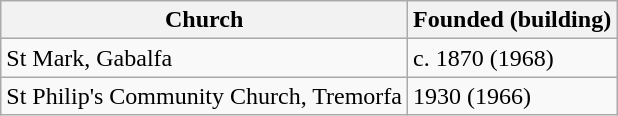<table class="wikitable">
<tr>
<th>Church</th>
<th>Founded (building)</th>
</tr>
<tr>
<td>St Mark, Gabalfa</td>
<td>c. 1870 (1968)</td>
</tr>
<tr>
<td>St Philip's Community Church, Tremorfa</td>
<td>1930 (1966)</td>
</tr>
</table>
